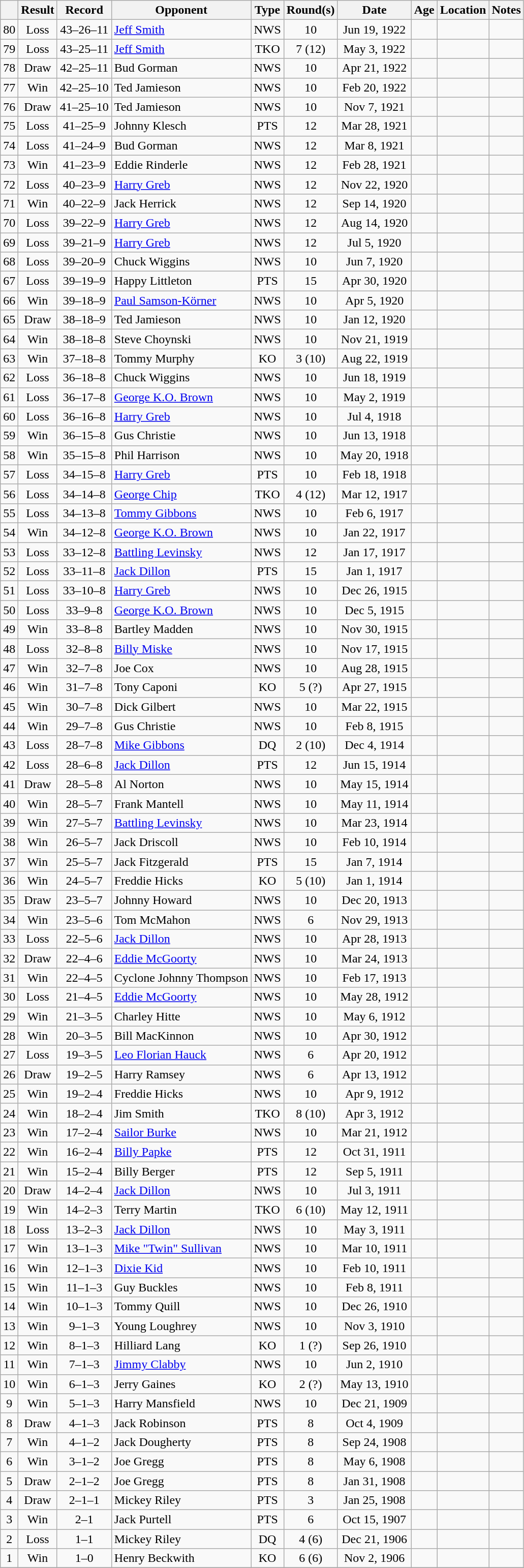<table class="wikitable mw-collapsible" style="text-align:center">
<tr>
<th></th>
<th>Result</th>
<th>Record</th>
<th>Opponent</th>
<th>Type</th>
<th>Round(s)</th>
<th>Date</th>
<th>Age</th>
<th>Location</th>
<th>Notes</th>
</tr>
<tr>
<td>80</td>
<td>Loss</td>
<td>43–26–11</td>
<td align=left><a href='#'>Jeff Smith</a></td>
<td>NWS</td>
<td>10</td>
<td>Jun 19, 1922</td>
<td style="text-align:left;"></td>
<td style="text-align:left;"></td>
<td></td>
</tr>
<tr>
<td>79</td>
<td>Loss</td>
<td>43–25–11</td>
<td align=left><a href='#'>Jeff Smith</a></td>
<td>TKO</td>
<td>7 (12)</td>
<td>May 3, 1922</td>
<td style="text-align:left;"></td>
<td style="text-align:left;"></td>
<td></td>
</tr>
<tr>
<td>78</td>
<td>Draw</td>
<td>42–25–11</td>
<td align=left>Bud Gorman</td>
<td>NWS</td>
<td>10</td>
<td>Apr 21, 1922</td>
<td style="text-align:left;"></td>
<td style="text-align:left;"></td>
<td></td>
</tr>
<tr>
<td>77</td>
<td>Win</td>
<td>42–25–10</td>
<td align=left>Ted Jamieson</td>
<td>NWS</td>
<td>10</td>
<td>Feb 20, 1922</td>
<td style="text-align:left;"></td>
<td style="text-align:left;"></td>
<td></td>
</tr>
<tr>
<td>76</td>
<td>Draw</td>
<td>41–25–10</td>
<td align=left>Ted Jamieson</td>
<td>NWS</td>
<td>10</td>
<td>Nov 7, 1921</td>
<td style="text-align:left;"></td>
<td style="text-align:left;"></td>
<td></td>
</tr>
<tr>
<td>75</td>
<td>Loss</td>
<td>41–25–9</td>
<td align=left>Johnny Klesch</td>
<td>PTS</td>
<td>12</td>
<td>Mar 28, 1921</td>
<td style="text-align:left;"></td>
<td style="text-align:left;"></td>
<td></td>
</tr>
<tr>
<td>74</td>
<td>Loss</td>
<td>41–24–9</td>
<td align=left>Bud Gorman</td>
<td>NWS</td>
<td>12</td>
<td>Mar 8, 1921</td>
<td style="text-align:left;"></td>
<td style="text-align:left;"></td>
<td></td>
</tr>
<tr>
<td>73</td>
<td>Win</td>
<td>41–23–9</td>
<td align=left>Eddie Rinderle</td>
<td>NWS</td>
<td>12</td>
<td>Feb 28, 1921</td>
<td style="text-align:left;"></td>
<td style="text-align:left;"></td>
<td></td>
</tr>
<tr>
<td>72</td>
<td>Loss</td>
<td>40–23–9</td>
<td align=left><a href='#'>Harry Greb</a></td>
<td>NWS</td>
<td>12</td>
<td>Nov 22, 1920</td>
<td style="text-align:left;"></td>
<td style="text-align:left;"></td>
<td></td>
</tr>
<tr>
<td>71</td>
<td>Win</td>
<td>40–22–9</td>
<td align=left>Jack Herrick</td>
<td>NWS</td>
<td>12</td>
<td>Sep 14, 1920</td>
<td style="text-align:left;"></td>
<td style="text-align:left;"></td>
<td></td>
</tr>
<tr>
<td>70</td>
<td>Loss</td>
<td>39–22–9</td>
<td align=left><a href='#'>Harry Greb</a></td>
<td>NWS</td>
<td>12</td>
<td>Aug 14, 1920</td>
<td style="text-align:left;"></td>
<td style="text-align:left;"></td>
<td></td>
</tr>
<tr>
<td>69</td>
<td>Loss</td>
<td>39–21–9</td>
<td align=left><a href='#'>Harry Greb</a></td>
<td>NWS</td>
<td>12</td>
<td>Jul 5, 1920</td>
<td style="text-align:left;"></td>
<td style="text-align:left;"></td>
<td></td>
</tr>
<tr>
<td>68</td>
<td>Loss</td>
<td>39–20–9</td>
<td align=left>Chuck Wiggins</td>
<td>NWS</td>
<td>10</td>
<td>Jun 7, 1920</td>
<td style="text-align:left;"></td>
<td style="text-align:left;"></td>
<td></td>
</tr>
<tr>
<td>67</td>
<td>Loss</td>
<td>39–19–9</td>
<td align=left>Happy Littleton</td>
<td>PTS</td>
<td>15</td>
<td>Apr 30, 1920</td>
<td style="text-align:left;"></td>
<td style="text-align:left;"></td>
<td></td>
</tr>
<tr>
<td>66</td>
<td>Win</td>
<td>39–18–9</td>
<td align=left><a href='#'>Paul Samson-Körner</a></td>
<td>NWS</td>
<td>10</td>
<td>Apr 5, 1920</td>
<td style="text-align:left;"></td>
<td style="text-align:left;"></td>
<td></td>
</tr>
<tr>
<td>65</td>
<td>Draw</td>
<td>38–18–9</td>
<td align=left>Ted Jamieson</td>
<td>NWS</td>
<td>10</td>
<td>Jan 12, 1920</td>
<td style="text-align:left;"></td>
<td style="text-align:left;"></td>
<td></td>
</tr>
<tr>
<td>64</td>
<td>Win</td>
<td>38–18–8</td>
<td align=left>Steve Choynski</td>
<td>NWS</td>
<td>10</td>
<td>Nov 21, 1919</td>
<td style="text-align:left;"></td>
<td style="text-align:left;"></td>
<td></td>
</tr>
<tr>
<td>63</td>
<td>Win</td>
<td>37–18–8</td>
<td align=left>Tommy Murphy</td>
<td>KO</td>
<td>3 (10)</td>
<td>Aug 22, 1919</td>
<td style="text-align:left;"></td>
<td style="text-align:left;"></td>
<td></td>
</tr>
<tr>
<td>62</td>
<td>Loss</td>
<td>36–18–8</td>
<td align=left>Chuck Wiggins</td>
<td>NWS</td>
<td>10</td>
<td>Jun 18, 1919</td>
<td style="text-align:left;"></td>
<td style="text-align:left;"></td>
<td></td>
</tr>
<tr>
<td>61</td>
<td>Loss</td>
<td>36–17–8</td>
<td align=left><a href='#'>George K.O. Brown</a></td>
<td>NWS</td>
<td>10</td>
<td>May 2, 1919</td>
<td style="text-align:left;"></td>
<td style="text-align:left;"></td>
<td></td>
</tr>
<tr>
<td>60</td>
<td>Loss</td>
<td>36–16–8</td>
<td align=left><a href='#'>Harry Greb</a></td>
<td>NWS</td>
<td>10</td>
<td>Jul 4, 1918</td>
<td style="text-align:left;"></td>
<td style="text-align:left;"></td>
<td></td>
</tr>
<tr>
<td>59</td>
<td>Win</td>
<td>36–15–8</td>
<td align=left>Gus Christie</td>
<td>NWS</td>
<td>10</td>
<td>Jun 13, 1918</td>
<td style="text-align:left;"></td>
<td style="text-align:left;"></td>
<td></td>
</tr>
<tr>
<td>58</td>
<td>Win</td>
<td>35–15–8</td>
<td align=left>Phil Harrison</td>
<td>NWS</td>
<td>10</td>
<td>May 20, 1918</td>
<td style="text-align:left;"></td>
<td style="text-align:left;"></td>
<td></td>
</tr>
<tr>
<td>57</td>
<td>Loss</td>
<td>34–15–8</td>
<td align=left><a href='#'>Harry Greb</a></td>
<td>PTS</td>
<td>10</td>
<td>Feb 18, 1918</td>
<td style="text-align:left;"></td>
<td style="text-align:left;"></td>
<td></td>
</tr>
<tr>
<td>56</td>
<td>Loss</td>
<td>34–14–8</td>
<td align=left><a href='#'>George Chip</a></td>
<td>TKO</td>
<td>4 (12)</td>
<td>Mar 12, 1917</td>
<td style="text-align:left;"></td>
<td style="text-align:left;"></td>
<td></td>
</tr>
<tr>
<td>55</td>
<td>Loss</td>
<td>34–13–8</td>
<td align=left><a href='#'>Tommy Gibbons</a></td>
<td>NWS</td>
<td>10</td>
<td>Feb 6, 1917</td>
<td style="text-align:left;"></td>
<td style="text-align:left;"></td>
<td></td>
</tr>
<tr>
<td>54</td>
<td>Win</td>
<td>34–12–8</td>
<td align=left><a href='#'>George K.O. Brown</a></td>
<td>NWS</td>
<td>10</td>
<td>Jan 22, 1917</td>
<td style="text-align:left;"></td>
<td style="text-align:left;"></td>
<td></td>
</tr>
<tr>
<td>53</td>
<td>Loss</td>
<td>33–12–8</td>
<td align=left><a href='#'>Battling Levinsky</a></td>
<td>NWS</td>
<td>12</td>
<td>Jan 17, 1917</td>
<td style="text-align:left;"></td>
<td style="text-align:left;"></td>
<td></td>
</tr>
<tr>
<td>52</td>
<td>Loss</td>
<td>33–11–8</td>
<td align=left><a href='#'>Jack Dillon</a></td>
<td>PTS</td>
<td>15</td>
<td>Jan 1, 1917</td>
<td style="text-align:left;"></td>
<td style="text-align:left;"></td>
<td></td>
</tr>
<tr>
<td>51</td>
<td>Loss</td>
<td>33–10–8</td>
<td align=left><a href='#'>Harry Greb</a></td>
<td>NWS</td>
<td>10</td>
<td>Dec 26, 1915</td>
<td style="text-align:left;"></td>
<td style="text-align:left;"></td>
<td></td>
</tr>
<tr>
<td>50</td>
<td>Loss</td>
<td>33–9–8</td>
<td align=left><a href='#'>George K.O. Brown</a></td>
<td>NWS</td>
<td>10</td>
<td>Dec 5, 1915</td>
<td style="text-align:left;"></td>
<td style="text-align:left;"></td>
<td></td>
</tr>
<tr>
<td>49</td>
<td>Win</td>
<td>33–8–8</td>
<td align=left>Bartley Madden</td>
<td>NWS</td>
<td>10</td>
<td>Nov 30, 1915</td>
<td style="text-align:left;"></td>
<td style="text-align:left;"></td>
<td></td>
</tr>
<tr>
<td>48</td>
<td>Loss</td>
<td>32–8–8</td>
<td align=left><a href='#'>Billy Miske</a></td>
<td>NWS</td>
<td>10</td>
<td>Nov 17, 1915</td>
<td style="text-align:left;"></td>
<td style="text-align:left;"></td>
<td></td>
</tr>
<tr>
<td>47</td>
<td>Win</td>
<td>32–7–8</td>
<td align=left>Joe Cox</td>
<td>NWS</td>
<td>10</td>
<td>Aug 28, 1915</td>
<td style="text-align:left;"></td>
<td style="text-align:left;"></td>
<td></td>
</tr>
<tr>
<td>46</td>
<td>Win</td>
<td>31–7–8</td>
<td align=left>Tony Caponi</td>
<td>KO</td>
<td>5 (?)</td>
<td>Apr 27, 1915</td>
<td style="text-align:left;"></td>
<td style="text-align:left;"></td>
<td></td>
</tr>
<tr>
<td>45</td>
<td>Win</td>
<td>30–7–8</td>
<td align=left>Dick Gilbert</td>
<td>NWS</td>
<td>10</td>
<td>Mar 22, 1915</td>
<td style="text-align:left;"></td>
<td style="text-align:left;"></td>
<td></td>
</tr>
<tr>
<td>44</td>
<td>Win</td>
<td>29–7–8</td>
<td align=left>Gus Christie</td>
<td>NWS</td>
<td>10</td>
<td>Feb 8, 1915</td>
<td style="text-align:left;"></td>
<td style="text-align:left;"></td>
<td></td>
</tr>
<tr>
<td>43</td>
<td>Loss</td>
<td>28–7–8</td>
<td align=left><a href='#'>Mike Gibbons</a></td>
<td>DQ</td>
<td>2 (10)</td>
<td>Dec 4, 1914</td>
<td style="text-align:left;"></td>
<td style="text-align:left;"></td>
<td></td>
</tr>
<tr>
<td>42</td>
<td>Loss</td>
<td>28–6–8</td>
<td align=left><a href='#'>Jack Dillon</a></td>
<td>PTS</td>
<td>12</td>
<td>Jun 15, 1914</td>
<td style="text-align:left;"></td>
<td style="text-align:left;"></td>
<td style="text-align:left;"></td>
</tr>
<tr>
<td>41</td>
<td>Draw</td>
<td>28–5–8</td>
<td align=left>Al Norton</td>
<td>NWS</td>
<td>10</td>
<td>May 15, 1914</td>
<td style="text-align:left;"></td>
<td style="text-align:left;"></td>
<td></td>
</tr>
<tr>
<td>40</td>
<td>Win</td>
<td>28–5–7</td>
<td align=left>Frank Mantell</td>
<td>NWS</td>
<td>10</td>
<td>May 11, 1914</td>
<td style="text-align:left;"></td>
<td style="text-align:left;"></td>
<td></td>
</tr>
<tr>
<td>39</td>
<td>Win</td>
<td>27–5–7</td>
<td align=left><a href='#'>Battling Levinsky</a></td>
<td>NWS</td>
<td>10</td>
<td>Mar 23, 1914</td>
<td style="text-align:left;"></td>
<td style="text-align:left;"></td>
<td></td>
</tr>
<tr>
<td>38</td>
<td>Win</td>
<td>26–5–7</td>
<td align=left>Jack Driscoll</td>
<td>NWS</td>
<td>10</td>
<td>Feb 10, 1914</td>
<td style="text-align:left;"></td>
<td style="text-align:left;"></td>
<td></td>
</tr>
<tr>
<td>37</td>
<td>Win</td>
<td>25–5–7</td>
<td align=left>Jack Fitzgerald</td>
<td>PTS</td>
<td>15</td>
<td>Jan 7, 1914</td>
<td style="text-align:left;"></td>
<td style="text-align:left;"></td>
<td style="text-align:left;"></td>
</tr>
<tr>
<td>36</td>
<td>Win</td>
<td>24–5–7</td>
<td align=left>Freddie Hicks</td>
<td>KO</td>
<td>5 (10)</td>
<td>Jan 1, 1914</td>
<td style="text-align:left;"></td>
<td style="text-align:left;"></td>
<td style="text-align:left;"></td>
</tr>
<tr>
<td>35</td>
<td>Draw</td>
<td>23–5–7</td>
<td align=left>Johnny Howard</td>
<td>NWS</td>
<td>10</td>
<td>Dec 20, 1913</td>
<td style="text-align:left;"></td>
<td style="text-align:left;"></td>
<td></td>
</tr>
<tr>
<td>34</td>
<td>Win</td>
<td>23–5–6</td>
<td align=left>Tom McMahon</td>
<td>NWS</td>
<td>6</td>
<td>Nov 29, 1913</td>
<td style="text-align:left;"></td>
<td style="text-align:left;"></td>
<td></td>
</tr>
<tr>
<td>33</td>
<td>Loss</td>
<td>22–5–6</td>
<td align=left><a href='#'>Jack Dillon</a></td>
<td>NWS</td>
<td>10</td>
<td>Apr 28, 1913</td>
<td style="text-align:left;"></td>
<td style="text-align:left;"></td>
<td></td>
</tr>
<tr>
<td>32</td>
<td>Draw</td>
<td>22–4–6</td>
<td align=left><a href='#'>Eddie McGoorty</a></td>
<td>NWS</td>
<td>10</td>
<td>Mar 24, 1913</td>
<td style="text-align:left;"></td>
<td style="text-align:left;"></td>
<td></td>
</tr>
<tr>
<td>31</td>
<td>Win</td>
<td>22–4–5</td>
<td align=left>Cyclone Johnny Thompson</td>
<td>NWS</td>
<td>10</td>
<td>Feb 17, 1913</td>
<td style="text-align:left;"></td>
<td style="text-align:left;"></td>
<td style="text-align:left;"></td>
</tr>
<tr>
<td>30</td>
<td>Loss</td>
<td>21–4–5</td>
<td align=left><a href='#'>Eddie McGoorty</a></td>
<td>NWS</td>
<td>10</td>
<td>May 28, 1912</td>
<td style="text-align:left;"></td>
<td style="text-align:left;"></td>
<td></td>
</tr>
<tr>
<td>29</td>
<td>Win</td>
<td>21–3–5</td>
<td align=left>Charley Hitte</td>
<td>NWS</td>
<td>10</td>
<td>May 6, 1912</td>
<td style="text-align:left;"></td>
<td style="text-align:left;"></td>
<td></td>
</tr>
<tr>
<td>28</td>
<td>Win</td>
<td>20–3–5</td>
<td align=left>Bill MacKinnon</td>
<td>NWS</td>
<td>10</td>
<td>Apr 30, 1912</td>
<td style="text-align:left;"></td>
<td style="text-align:left;"></td>
<td></td>
</tr>
<tr>
<td>27</td>
<td>Loss</td>
<td>19–3–5</td>
<td align=left><a href='#'>Leo Florian Hauck</a></td>
<td>NWS</td>
<td>6</td>
<td>Apr 20, 1912</td>
<td style="text-align:left;"></td>
<td style="text-align:left;"></td>
<td></td>
</tr>
<tr>
<td>26</td>
<td>Draw</td>
<td>19–2–5</td>
<td align=left>Harry Ramsey</td>
<td>NWS</td>
<td>6</td>
<td>Apr 13, 1912</td>
<td style="text-align:left;"></td>
<td style="text-align:left;"></td>
<td></td>
</tr>
<tr>
<td>25</td>
<td>Win</td>
<td>19–2–4</td>
<td align=left>Freddie Hicks</td>
<td>NWS</td>
<td>10</td>
<td>Apr 9, 1912</td>
<td style="text-align:left;"></td>
<td style="text-align:left;"></td>
<td></td>
</tr>
<tr>
<td>24</td>
<td>Win</td>
<td>18–2–4</td>
<td align=left>Jim Smith</td>
<td>TKO</td>
<td>8 (10)</td>
<td>Apr 3, 1912</td>
<td style="text-align:left;"></td>
<td style="text-align:left;"></td>
<td></td>
</tr>
<tr>
<td>23</td>
<td>Win</td>
<td>17–2–4</td>
<td align=left><a href='#'>Sailor Burke</a></td>
<td>NWS</td>
<td>10</td>
<td>Mar 21, 1912</td>
<td style="text-align:left;"></td>
<td style="text-align:left;"></td>
<td></td>
</tr>
<tr>
<td>22</td>
<td>Win</td>
<td>16–2–4</td>
<td align=left><a href='#'>Billy Papke</a></td>
<td>PTS</td>
<td>12</td>
<td>Oct 31, 1911</td>
<td style="text-align:left;"></td>
<td style="text-align:left;"></td>
<td></td>
</tr>
<tr>
<td>21</td>
<td>Win</td>
<td>15–2–4</td>
<td align=left>Billy Berger</td>
<td>PTS</td>
<td>12</td>
<td>Sep 5, 1911</td>
<td style="text-align:left;"></td>
<td style="text-align:left;"></td>
<td></td>
</tr>
<tr>
<td>20</td>
<td>Draw</td>
<td>14–2–4</td>
<td align=left><a href='#'>Jack Dillon</a></td>
<td>NWS</td>
<td>10</td>
<td>Jul 3, 1911</td>
<td style="text-align:left;"></td>
<td style="text-align:left;"></td>
<td></td>
</tr>
<tr>
<td>19</td>
<td>Win</td>
<td>14–2–3</td>
<td align=left>Terry Martin</td>
<td>TKO</td>
<td>6 (10)</td>
<td>May 12, 1911</td>
<td style="text-align:left;"></td>
<td style="text-align:left;"></td>
<td></td>
</tr>
<tr>
<td>18</td>
<td>Loss</td>
<td>13–2–3</td>
<td align=left><a href='#'>Jack Dillon</a></td>
<td>NWS</td>
<td>10</td>
<td>May 3, 1911</td>
<td style="text-align:left;"></td>
<td style="text-align:left;"></td>
<td></td>
</tr>
<tr>
<td>17</td>
<td>Win</td>
<td>13–1–3</td>
<td align=left><a href='#'>Mike "Twin" Sullivan</a></td>
<td>NWS</td>
<td>10</td>
<td>Mar 10, 1911</td>
<td style="text-align:left;"></td>
<td style="text-align:left;"></td>
<td></td>
</tr>
<tr>
<td>16</td>
<td>Win</td>
<td>12–1–3</td>
<td align=left><a href='#'>Dixie Kid</a></td>
<td>NWS</td>
<td>10</td>
<td>Feb 10, 1911</td>
<td style="text-align:left;"></td>
<td style="text-align:left;"></td>
<td></td>
</tr>
<tr>
<td>15</td>
<td>Win</td>
<td>11–1–3</td>
<td align=left>Guy Buckles</td>
<td>NWS</td>
<td>10</td>
<td>Feb 8, 1911</td>
<td style="text-align:left;"></td>
<td style="text-align:left;"></td>
<td></td>
</tr>
<tr>
<td>14</td>
<td>Win</td>
<td>10–1–3</td>
<td align=left>Tommy Quill</td>
<td>NWS</td>
<td>10</td>
<td>Dec 26, 1910</td>
<td style="text-align:left;"></td>
<td style="text-align:left;"></td>
<td></td>
</tr>
<tr>
<td>13</td>
<td>Win</td>
<td>9–1–3</td>
<td align=left>Young Loughrey</td>
<td>NWS</td>
<td>10</td>
<td>Nov 3, 1910</td>
<td style="text-align:left;"></td>
<td style="text-align:left;"></td>
<td></td>
</tr>
<tr>
<td>12</td>
<td>Win</td>
<td>8–1–3</td>
<td align=left>Hilliard Lang</td>
<td>KO</td>
<td>1 (?)</td>
<td>Sep 26, 1910</td>
<td style="text-align:left;"></td>
<td style="text-align:left;"></td>
<td></td>
</tr>
<tr>
<td>11</td>
<td>Win</td>
<td>7–1–3</td>
<td align=left><a href='#'>Jimmy Clabby</a></td>
<td>NWS</td>
<td>10</td>
<td>Jun 2, 1910</td>
<td style="text-align:left;"></td>
<td style="text-align:left;"></td>
<td></td>
</tr>
<tr>
<td>10</td>
<td>Win</td>
<td>6–1–3</td>
<td align=left>Jerry Gaines</td>
<td>KO</td>
<td>2 (?)</td>
<td>May 13, 1910</td>
<td style="text-align:left;"></td>
<td style="text-align:left;"></td>
<td></td>
</tr>
<tr>
<td>9</td>
<td>Win</td>
<td>5–1–3</td>
<td align=left>Harry Mansfield</td>
<td>NWS</td>
<td>10</td>
<td>Dec 21, 1909</td>
<td style="text-align:left;"></td>
<td style="text-align:left;"></td>
<td></td>
</tr>
<tr>
<td>8</td>
<td>Draw</td>
<td>4–1–3</td>
<td align=left>Jack Robinson</td>
<td>PTS</td>
<td>8</td>
<td>Oct 4, 1909</td>
<td style="text-align:left;"></td>
<td style="text-align:left;"></td>
<td></td>
</tr>
<tr>
<td>7</td>
<td>Win</td>
<td>4–1–2</td>
<td align=left>Jack Dougherty</td>
<td>PTS</td>
<td>8</td>
<td>Sep 24, 1908</td>
<td style="text-align:left;"></td>
<td style="text-align:left;"></td>
<td></td>
</tr>
<tr>
<td>6</td>
<td>Win</td>
<td>3–1–2</td>
<td align=left>Joe Gregg</td>
<td>PTS</td>
<td>8</td>
<td>May 6, 1908</td>
<td style="text-align:left;"></td>
<td style="text-align:left;"></td>
<td></td>
</tr>
<tr>
<td>5</td>
<td>Draw</td>
<td>2–1–2</td>
<td align=left>Joe Gregg</td>
<td>PTS</td>
<td>8</td>
<td>Jan 31, 1908</td>
<td style="text-align:left;"></td>
<td style="text-align:left;"></td>
<td></td>
</tr>
<tr>
<td>4</td>
<td>Draw</td>
<td>2–1–1</td>
<td align=left>Mickey Riley</td>
<td>PTS</td>
<td>3</td>
<td>Jan 25, 1908</td>
<td style="text-align:left;"></td>
<td style="text-align:left;"></td>
<td></td>
</tr>
<tr>
<td>3</td>
<td>Win</td>
<td>2–1</td>
<td align=left>Jack Purtell</td>
<td>PTS</td>
<td>6</td>
<td>Oct 15, 1907</td>
<td style="text-align:left;"></td>
<td style="text-align:left;"></td>
<td></td>
</tr>
<tr>
<td>2</td>
<td>Loss</td>
<td>1–1</td>
<td align=left>Mickey Riley</td>
<td>DQ</td>
<td>4 (6)</td>
<td>Dec 21, 1906</td>
<td style="text-align:left;"></td>
<td style="text-align:left;"></td>
<td style="text-align:left;"></td>
</tr>
<tr>
<td>1</td>
<td>Win</td>
<td>1–0</td>
<td align=left>Henry Beckwith</td>
<td>KO</td>
<td>6 (6)</td>
<td>Nov 2, 1906</td>
<td style="text-align:left;"></td>
<td style="text-align:left;"></td>
<td></td>
</tr>
<tr>
</tr>
</table>
